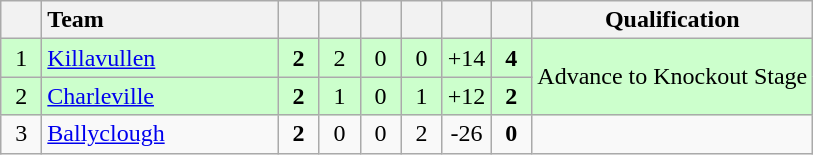<table class="wikitable" style="text-align:center">
<tr>
<th width="20"></th>
<th width="150" style="text-align:left;">Team</th>
<th width="20"></th>
<th width="20"></th>
<th width="20"></th>
<th width="20"></th>
<th width="20"></th>
<th width="20"></th>
<th>Qualification</th>
</tr>
<tr style="background:#ccffcc">
<td>1</td>
<td align="left"> <a href='#'>Killavullen</a></td>
<td><strong>2</strong></td>
<td>2</td>
<td>0</td>
<td>0</td>
<td>+14</td>
<td><strong>4</strong></td>
<td rowspan="2">Advance to Knockout Stage</td>
</tr>
<tr style="background:#ccffcc">
<td>2</td>
<td align="left"> <a href='#'>Charleville</a></td>
<td><strong>2</strong></td>
<td>1</td>
<td>0</td>
<td>1</td>
<td>+12</td>
<td><strong>2</strong></td>
</tr>
<tr>
<td>3</td>
<td align="left"> <a href='#'>Ballyclough</a></td>
<td><strong>2</strong></td>
<td>0</td>
<td>0</td>
<td>2</td>
<td>-26</td>
<td><strong>0</strong></td>
<td></td>
</tr>
</table>
